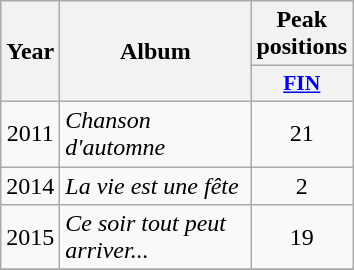<table class="wikitable">
<tr>
<th align="center" rowspan="2" width="10">Year</th>
<th align="center" rowspan="2" width="120">Album</th>
<th align="center" colspan="1" width="20">Peak positions</th>
</tr>
<tr>
<th scope="col" style="width:3em;font-size:90%;"><a href='#'>FIN</a><br></th>
</tr>
<tr>
<td style="text-align:center;">2011</td>
<td><em>Chanson d'automne</em></td>
<td style="text-align:center;">21</td>
</tr>
<tr>
<td style="text-align:center;">2014</td>
<td><em>La vie est une fête</em></td>
<td style="text-align:center;">2</td>
</tr>
<tr>
<td style="text-align:center;">2015</td>
<td><em>Ce soir tout peut arriver...</em></td>
<td style="text-align:center;">19</td>
</tr>
<tr>
</tr>
</table>
